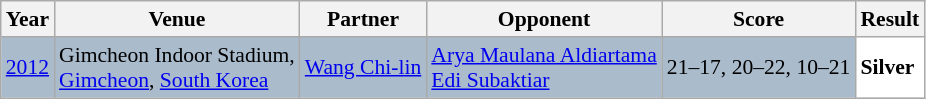<table class="sortable wikitable" style="font-size: 90%;">
<tr>
<th>Year</th>
<th>Venue</th>
<th>Partner</th>
<th>Opponent</th>
<th>Score</th>
<th>Result</th>
</tr>
<tr style="background:#AABBCC">
<td align="center"><a href='#'>2012</a></td>
<td align="left">Gimcheon Indoor Stadium,<br><a href='#'>Gimcheon</a>, <a href='#'>South Korea</a></td>
<td align="left"> <a href='#'>Wang Chi-lin</a></td>
<td align="left"> <a href='#'>Arya Maulana Aldiartama</a> <br>  <a href='#'>Edi Subaktiar</a></td>
<td align="left">21–17, 20–22, 10–21</td>
<td style="text-align:left; background:white"> <strong>Silver</strong></td>
</tr>
</table>
